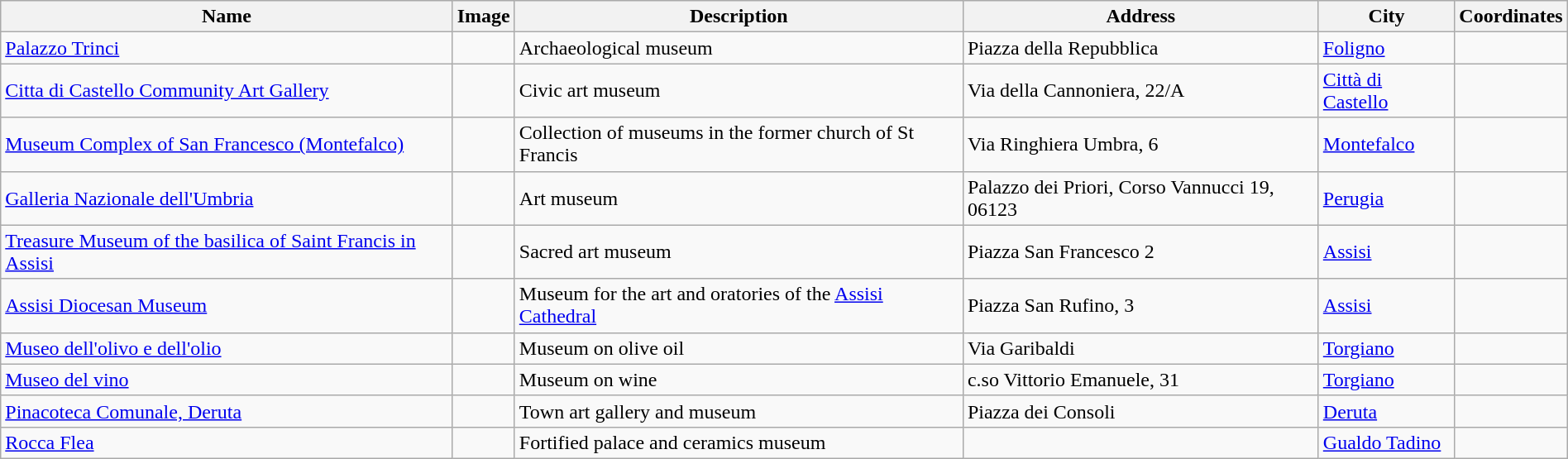<table class='wikitable sortable' style='width:100%'>
<tr>
<th>Name</th>
<th>Image</th>
<th>Description</th>
<th>Address</th>
<th>City</th>
<th>Coordinates</th>
</tr>
<tr>
<td><a href='#'>Palazzo Trinci</a></td>
<td></td>
<td>Archaeological museum</td>
<td>Piazza della Repubblica</td>
<td><a href='#'>Foligno</a></td>
<td></td>
</tr>
<tr>
<td><a href='#'>Citta di Castello Community Art Gallery</a></td>
<td></td>
<td>Civic art museum</td>
<td>Via della Cannoniera, 22/A</td>
<td><a href='#'>Città di Castello</a></td>
<td></td>
</tr>
<tr>
<td><a href='#'>Museum Complex of San Francesco (Montefalco)</a></td>
<td></td>
<td>Collection of museums in the former church of St Francis</td>
<td>Via Ringhiera Umbra, 6</td>
<td><a href='#'>Montefalco</a></td>
<td></td>
</tr>
<tr>
<td><a href='#'>Galleria Nazionale dell'Umbria</a></td>
<td></td>
<td>Art museum</td>
<td>Palazzo dei Priori, Corso Vannucci 19, 06123</td>
<td><a href='#'>Perugia</a></td>
<td></td>
</tr>
<tr>
<td><a href='#'>Treasure Museum of the basilica of Saint Francis in Assisi</a></td>
<td></td>
<td>Sacred art museum</td>
<td>Piazza San Francesco 2</td>
<td><a href='#'>Assisi</a></td>
<td></td>
</tr>
<tr>
<td><a href='#'>Assisi Diocesan Museum</a></td>
<td></td>
<td>Museum for the art and oratories of the <a href='#'>Assisi Cathedral</a></td>
<td>Piazza San Rufino, 3</td>
<td><a href='#'>Assisi</a></td>
<td></td>
</tr>
<tr>
<td><a href='#'>Museo dell'olivo e dell'olio</a></td>
<td></td>
<td>Museum on olive oil</td>
<td>Via Garibaldi</td>
<td><a href='#'>Torgiano</a></td>
<td></td>
</tr>
<tr>
<td><a href='#'>Museo del vino</a></td>
<td></td>
<td>Museum on wine</td>
<td>c.so Vittorio Emanuele, 31</td>
<td><a href='#'>Torgiano</a></td>
<td></td>
</tr>
<tr>
<td><a href='#'>Pinacoteca Comunale, Deruta</a></td>
<td></td>
<td>Town art gallery and museum</td>
<td>Piazza dei Consoli</td>
<td><a href='#'>Deruta</a></td>
<td></td>
</tr>
<tr>
<td><a href='#'>Rocca Flea</a></td>
<td></td>
<td>Fortified palace and ceramics museum</td>
<td></td>
<td><a href='#'>Gualdo Tadino</a></td>
<td></td>
</tr>
</table>
